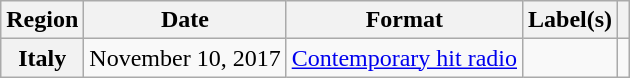<table class="wikitable sortable plainrowheaders">
<tr>
<th>Region</th>
<th>Date</th>
<th>Format</th>
<th>Label(s)</th>
<th></th>
</tr>
<tr>
<th scope="row">Italy</th>
<td>November 10, 2017</td>
<td><a href='#'>Contemporary hit radio</a></td>
<td></td>
<td></td>
</tr>
</table>
